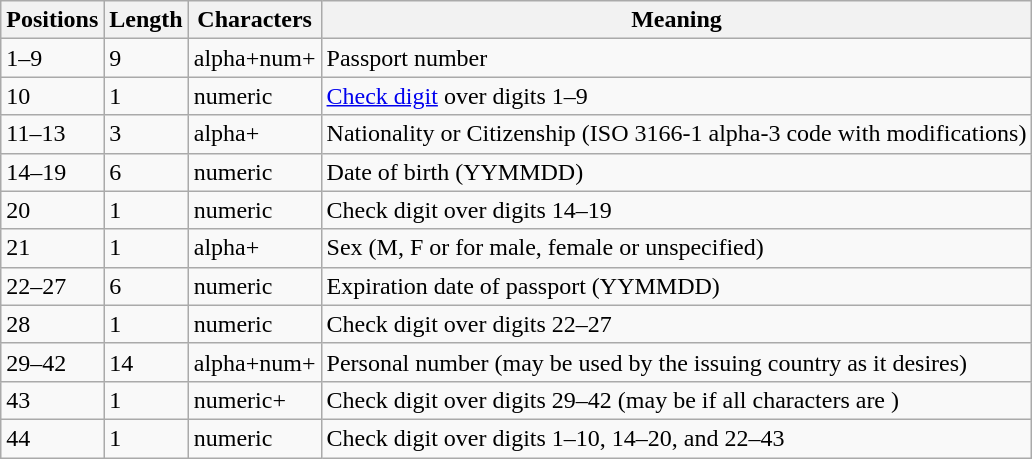<table class="wikitable">
<tr>
<th>Positions</th>
<th>Length</th>
<th>Characters</th>
<th>Meaning</th>
</tr>
<tr>
<td>1–9</td>
<td>9</td>
<td>alpha+num+</td>
<td>Passport number</td>
</tr>
<tr>
<td>10</td>
<td>1</td>
<td>numeric</td>
<td><a href='#'>Check digit</a> over digits 1–9</td>
</tr>
<tr>
<td>11–13</td>
<td>3</td>
<td>alpha+</td>
<td>Nationality or Citizenship (ISO 3166-1 alpha-3 code with modifications)</td>
</tr>
<tr>
<td>14–19</td>
<td>6</td>
<td>numeric</td>
<td>Date of birth (YYMMDD)</td>
</tr>
<tr>
<td>20</td>
<td>1</td>
<td>numeric</td>
<td>Check digit over digits 14–19</td>
</tr>
<tr>
<td>21</td>
<td>1</td>
<td>alpha+</td>
<td>Sex (M, F or  for male, female or unspecified)</td>
</tr>
<tr>
<td>22–27</td>
<td>6</td>
<td>numeric</td>
<td>Expiration date of passport (YYMMDD)</td>
</tr>
<tr>
<td>28</td>
<td>1</td>
<td>numeric</td>
<td>Check digit over digits 22–27</td>
</tr>
<tr>
<td>29–42</td>
<td>14</td>
<td>alpha+num+</td>
<td>Personal number (may be used by the issuing country as it desires)</td>
</tr>
<tr>
<td>43</td>
<td>1</td>
<td>numeric+</td>
<td>Check digit over digits 29–42 (may be  if all characters are )</td>
</tr>
<tr>
<td>44</td>
<td>1</td>
<td>numeric</td>
<td>Check digit over digits 1–10, 14–20, and 22–43</td>
</tr>
</table>
